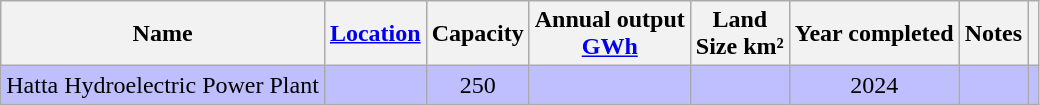<table class="wikitable sortable">
<tr>
<th>Name</th>
<th><a href='#'>Location</a></th>
<th data-sort-type="number">Capacity<br></th>
<th data-sort-type="number">Annual output<br><a href='#'>GWh</a></th>
<th>Land<br>Size
km²</th>
<th data-sort-type="number">Year completed</th>
<th class="unsortable">Notes</th>
<th class="unsortable"></th>
</tr>
<tr bgcolor="#BFBFFF">
<td>Hatta Hydroelectric Power Plant</td>
<td></td>
<td align="center">250</td>
<td align="center"></td>
<td align="center"></td>
<td align="center">2024</td>
<td></td>
<td></td>
</tr>
</table>
